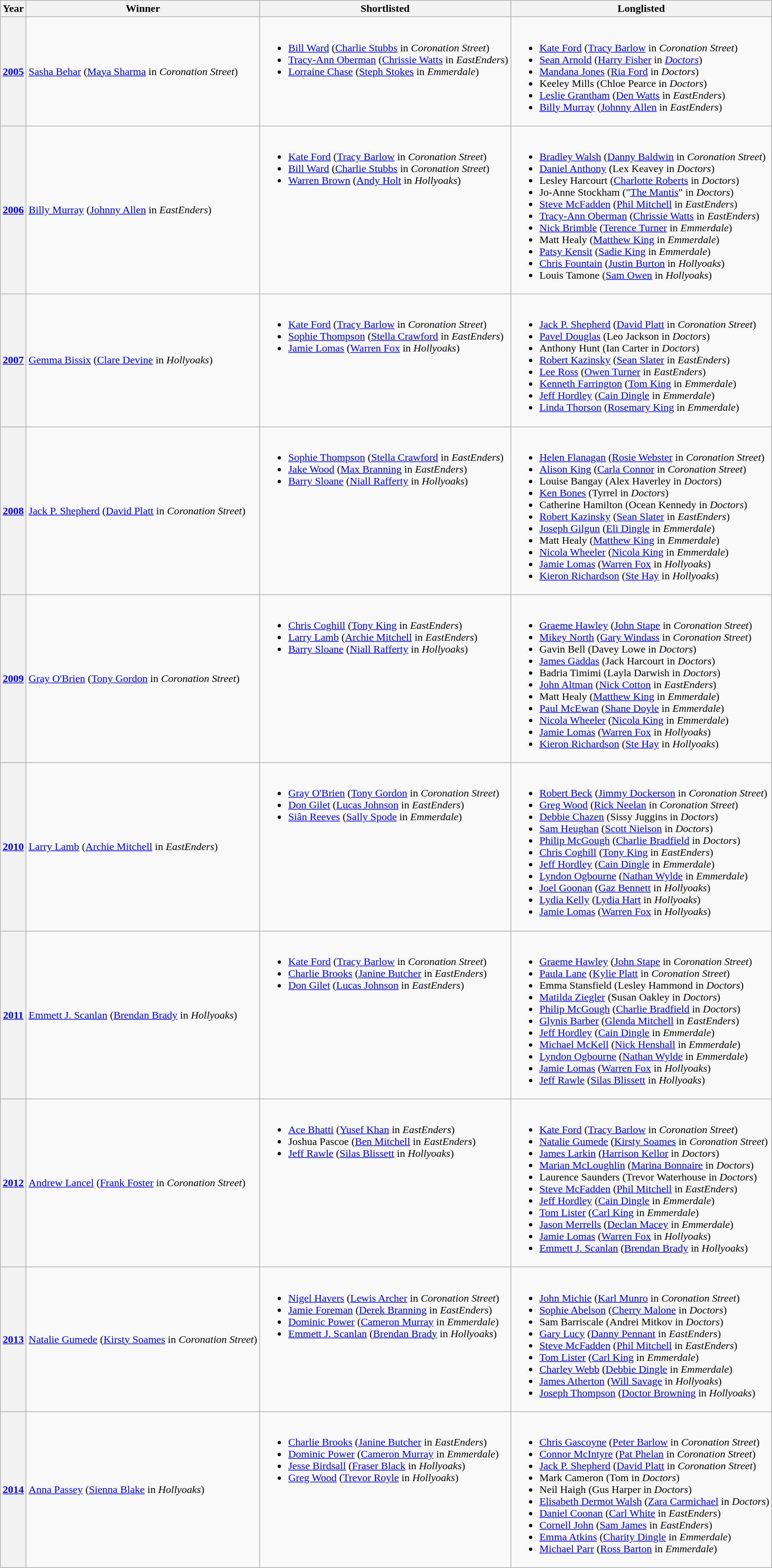<table class="wikitable">
<tr>
<th>Year</th>
<th>Winner</th>
<th>Shortlisted</th>
<th>Longlisted</th>
</tr>
<tr>
<th scope="row"><a href='#'>2005</a></th>
<td><a href='#'>Sasha Behar</a> (<a href='#'>Maya Sharma</a> in <em>Coronation Street</em>)</td>
<td valign="top"><br><ul><li><a href='#'>Bill Ward</a> (<a href='#'>Charlie Stubbs</a> in <em>Coronation Street</em>)</li><li><a href='#'>Tracy-Ann Oberman</a> (<a href='#'>Chrissie Watts</a> in <em>EastEnders</em>)</li><li><a href='#'>Lorraine Chase</a> (<a href='#'>Steph Stokes</a> in <em>Emmerdale</em>)</li></ul></td>
<td valign="top"><br><ul><li><a href='#'>Kate Ford</a> (<a href='#'>Tracy Barlow</a> in <em>Coronation Street</em>)</li><li><a href='#'>Sean Arnold</a> (<a href='#'>Harry Fisher</a> in <em><a href='#'>Doctors</a></em>)</li><li><a href='#'>Mandana Jones</a> (<a href='#'>Ria Ford</a> in <em>Doctors</em>)</li><li>Keeley Mills (Chloe Pearce in <em>Doctors</em>)</li><li><a href='#'>Leslie Grantham</a> (<a href='#'>Den Watts</a> in <em>EastEnders</em>)</li><li><a href='#'>Billy Murray</a> (<a href='#'>Johnny Allen</a> in <em>EastEnders</em>)</li></ul></td>
</tr>
<tr>
<th scope="row"><a href='#'>2006</a></th>
<td><a href='#'>Billy Murray</a> (<a href='#'>Johnny Allen</a> in <em>EastEnders</em>)</td>
<td valign="top"><br><ul><li><a href='#'>Kate Ford</a> (<a href='#'>Tracy Barlow</a> in <em>Coronation Street</em>)</li><li><a href='#'>Bill Ward</a> (<a href='#'>Charlie Stubbs</a> in <em>Coronation Street</em>)</li><li><a href='#'>Warren Brown</a> (<a href='#'>Andy Holt</a> in <em>Hollyoaks</em>)</li></ul></td>
<td valign="top"><br><ul><li><a href='#'>Bradley Walsh</a> (<a href='#'>Danny Baldwin</a> in <em>Coronation Street</em>)</li><li><a href='#'>Daniel Anthony</a> (Lex Keavey in <em>Doctors</em>)</li><li>Lesley Harcourt (<a href='#'>Charlotte Roberts</a> in <em>Doctors</em>)</li><li>Jo-Anne Stockham ("<a href='#'>The Mantis</a>" in <em>Doctors</em>)</li><li><a href='#'>Steve McFadden</a> (<a href='#'>Phil Mitchell</a> in <em>EastEnders</em>)</li><li><a href='#'>Tracy-Ann Oberman</a> (<a href='#'>Chrissie Watts</a> in <em>EastEnders</em>)</li><li><a href='#'>Nick Brimble</a> (<a href='#'>Terence Turner</a> in <em>Emmerdale</em>)</li><li>Matt Healy (<a href='#'>Matthew King</a> in <em>Emmerdale</em>)</li><li><a href='#'>Patsy Kensit</a> (<a href='#'>Sadie King</a> in <em>Emmerdale</em>)</li><li><a href='#'>Chris Fountain</a> (<a href='#'>Justin Burton</a> in <em>Hollyoaks</em>)</li><li>Louis Tamone (<a href='#'>Sam Owen</a> in <em>Hollyoaks</em>)</li></ul></td>
</tr>
<tr>
<th scope="row"><a href='#'>2007</a></th>
<td><a href='#'>Gemma Bissix</a> (<a href='#'>Clare Devine</a> in <em>Hollyoaks</em>)</td>
<td valign="top"><br><ul><li><a href='#'>Kate Ford</a> (<a href='#'>Tracy Barlow</a> in <em>Coronation Street</em>)</li><li><a href='#'>Sophie Thompson</a> (<a href='#'>Stella Crawford</a> in <em>EastEnders</em>)</li><li><a href='#'>Jamie Lomas</a> (<a href='#'>Warren Fox</a> in <em>Hollyoaks</em>)</li></ul></td>
<td valign="top"><br><ul><li><a href='#'>Jack P. Shepherd</a> (<a href='#'>David Platt</a> in <em>Coronation Street</em>)</li><li><a href='#'>Pavel Douglas</a> (Leo Jackson in <em>Doctors</em>)</li><li>Anthony Hunt (Ian Carter in <em>Doctors</em>)</li><li><a href='#'>Robert Kazinsky</a> (<a href='#'>Sean Slater</a> in <em>EastEnders</em>)</li><li><a href='#'>Lee Ross</a> (<a href='#'>Owen Turner</a> in <em>EastEnders</em>)</li><li><a href='#'>Kenneth Farrington</a> (<a href='#'>Tom King</a> in <em>Emmerdale</em>)</li><li><a href='#'>Jeff Hordley</a> (<a href='#'>Cain Dingle</a> in <em>Emmerdale</em>)</li><li><a href='#'>Linda Thorson</a> (<a href='#'>Rosemary King</a> in <em>Emmerdale</em>)</li></ul></td>
</tr>
<tr>
<th scope="row"><a href='#'>2008</a></th>
<td><a href='#'>Jack P. Shepherd</a> (<a href='#'>David Platt</a> in <em>Coronation Street</em>)</td>
<td valign="top"><br><ul><li><a href='#'>Sophie Thompson</a> (<a href='#'>Stella Crawford</a> in <em>EastEnders</em>)</li><li><a href='#'>Jake Wood</a> (<a href='#'>Max Branning</a> in <em>EastEnders</em>)</li><li><a href='#'>Barry Sloane</a> (<a href='#'>Niall Rafferty</a> in <em>Hollyoaks</em>)</li></ul></td>
<td valign="top"><br><ul><li><a href='#'>Helen Flanagan</a> (<a href='#'>Rosie Webster</a> in <em>Coronation Street</em>)</li><li><a href='#'>Alison King</a> (<a href='#'>Carla Connor</a> in <em>Coronation Street</em>)</li><li>Louise Bangay (Alex Haverley in <em>Doctors</em>)</li><li><a href='#'>Ken Bones</a> (Tyrrel in <em>Doctors</em>)</li><li>Catherine Hamilton (Ocean Kennedy in <em>Doctors</em>)</li><li><a href='#'>Robert Kazinsky</a> (<a href='#'>Sean Slater</a> in <em>EastEnders</em>)</li><li><a href='#'>Joseph Gilgun</a> (<a href='#'>Eli Dingle</a> in <em>Emmerdale</em>)</li><li>Matt Healy (<a href='#'>Matthew King</a> in <em>Emmerdale</em>)</li><li><a href='#'>Nicola Wheeler</a> (<a href='#'>Nicola King</a> in <em>Emmerdale</em>)</li><li><a href='#'>Jamie Lomas</a> (<a href='#'>Warren Fox</a> in <em>Hollyoaks</em>)</li><li><a href='#'>Kieron Richardson</a> (<a href='#'>Ste Hay</a> in <em>Hollyoaks</em>)</li></ul></td>
</tr>
<tr>
<th scope="row"><a href='#'>2009</a></th>
<td><a href='#'>Gray O'Brien</a> (<a href='#'>Tony Gordon</a> in <em>Coronation Street</em>)</td>
<td valign="top"><br><ul><li><a href='#'>Chris Coghill</a> (<a href='#'>Tony King</a> in <em>EastEnders</em>)</li><li><a href='#'>Larry Lamb</a> (<a href='#'>Archie Mitchell</a> in <em>EastEnders</em>)</li><li><a href='#'>Barry Sloane</a> (<a href='#'>Niall Rafferty</a> in <em>Hollyoaks</em>)</li></ul></td>
<td valign="top"><br><ul><li><a href='#'>Graeme Hawley</a> (<a href='#'>John Stape</a> in <em>Coronation Street</em>)</li><li><a href='#'>Mikey North</a> (<a href='#'>Gary Windass</a> in <em>Coronation Street</em>)</li><li>Gavin Bell (Davey Lowe in <em>Doctors</em>)</li><li><a href='#'>James Gaddas</a> (Jack Harcourt in <em>Doctors</em>)</li><li>Badria Timimi (Layla Darwish in <em>Doctors</em>)</li><li><a href='#'>John Altman</a> (<a href='#'>Nick Cotton</a> in <em>EastEnders</em>)</li><li>Matt Healy (<a href='#'>Matthew King</a> in <em>Emmerdale</em>)</li><li><a href='#'>Paul McEwan</a> (<a href='#'>Shane Doyle</a> in <em>Emmerdale</em>)</li><li><a href='#'>Nicola Wheeler</a> (<a href='#'>Nicola King</a> in <em>Emmerdale</em>)</li><li><a href='#'>Jamie Lomas</a> (<a href='#'>Warren Fox</a> in <em>Hollyoaks</em>)</li><li><a href='#'>Kieron Richardson</a> (<a href='#'>Ste Hay</a> in <em>Hollyoaks</em>)</li></ul></td>
</tr>
<tr>
<th scope="row"><a href='#'>2010</a></th>
<td><a href='#'>Larry Lamb</a> (<a href='#'>Archie Mitchell</a> in <em>EastEnders</em>)</td>
<td valign="top"><br><ul><li><a href='#'>Gray O'Brien</a> (<a href='#'>Tony Gordon</a> in <em>Coronation Street</em>)</li><li><a href='#'>Don Gilet</a> (<a href='#'>Lucas Johnson</a> in <em>EastEnders</em>)</li><li><a href='#'>Siân Reeves</a> (<a href='#'>Sally Spode</a> in <em>Emmerdale</em>)</li></ul></td>
<td valign="top"><br><ul><li><a href='#'>Robert Beck</a> (<a href='#'>Jimmy Dockerson</a> in <em>Coronation Street</em>)</li><li><a href='#'>Greg Wood</a> (<a href='#'>Rick Neelan</a> in <em>Coronation Street</em>)</li><li><a href='#'>Debbie Chazen</a> (Sissy Juggins in <em>Doctors</em>)</li><li><a href='#'>Sam Heughan</a> (<a href='#'>Scott Nielson</a> in <em>Doctors</em>)</li><li><a href='#'>Philip McGough</a> (<a href='#'>Charlie Bradfield</a> in <em>Doctors</em>)</li><li><a href='#'>Chris Coghill</a> (<a href='#'>Tony King</a> in <em>EastEnders</em>)</li><li><a href='#'>Jeff Hordley</a> (<a href='#'>Cain Dingle</a> in <em>Emmerdale</em>)</li><li><a href='#'>Lyndon Ogbourne</a> (<a href='#'>Nathan Wylde</a> in <em>Emmerdale</em>)</li><li><a href='#'>Joel Goonan</a> (<a href='#'>Gaz Bennett</a> in <em>Hollyoaks</em>)</li><li><a href='#'>Lydia Kelly</a> (<a href='#'>Lydia Hart</a> in <em>Hollyoaks</em>)</li><li><a href='#'>Jamie Lomas</a> (<a href='#'>Warren Fox</a> in <em>Hollyoaks</em>)</li></ul></td>
</tr>
<tr>
<th scope="row"><a href='#'>2011</a></th>
<td><a href='#'>Emmett J. Scanlan</a> (<a href='#'>Brendan Brady</a> in <em>Hollyoaks</em>)</td>
<td valign="top"><br><ul><li><a href='#'>Kate Ford</a> (<a href='#'>Tracy Barlow</a> in <em>Coronation Street</em>)</li><li><a href='#'>Charlie Brooks</a> (<a href='#'>Janine Butcher</a> in <em>EastEnders</em>)</li><li><a href='#'>Don Gilet</a> (<a href='#'>Lucas Johnson</a> in <em>EastEnders</em>)</li></ul></td>
<td valign="top"><br><ul><li><a href='#'>Graeme Hawley</a> (<a href='#'>John Stape</a> in <em>Coronation Street</em>)</li><li><a href='#'>Paula Lane</a> (<a href='#'>Kylie Platt</a> in <em>Coronation Street</em>)</li><li>Emma Stansfield (Lesley Hammond in <em>Doctors</em>)</li><li><a href='#'>Matilda Ziegler</a> (Susan Oakley in <em>Doctors</em>)</li><li><a href='#'>Philip McGough</a> (<a href='#'>Charlie Bradfield</a> in <em>Doctors</em>)</li><li><a href='#'>Glynis Barber</a> (<a href='#'>Glenda Mitchell</a> in <em>EastEnders</em>)</li><li><a href='#'>Jeff Hordley</a> (<a href='#'>Cain Dingle</a> in <em>Emmerdale</em>)</li><li><a href='#'>Michael McKell</a> (<a href='#'>Nick Henshall</a> in <em>Emmerdale</em>)</li><li><a href='#'>Lyndon Ogbourne</a> (<a href='#'>Nathan Wylde</a> in <em>Emmerdale</em>)</li><li><a href='#'>Jamie Lomas</a> (<a href='#'>Warren Fox</a> in <em>Hollyoaks</em>)</li><li><a href='#'>Jeff Rawle</a> (<a href='#'>Silas Blissett</a> in <em>Hollyoaks</em>)</li></ul></td>
</tr>
<tr>
<th scope="row"><a href='#'>2012</a></th>
<td><a href='#'>Andrew Lancel</a> (<a href='#'>Frank Foster</a> in <em>Coronation Street</em>)</td>
<td valign="top"><br><ul><li><a href='#'>Ace Bhatti</a> (<a href='#'>Yusef Khan</a> in <em>EastEnders</em>)</li><li>Joshua Pascoe (<a href='#'>Ben Mitchell</a> in <em>EastEnders</em>)</li><li><a href='#'>Jeff Rawle</a> (<a href='#'>Silas Blissett</a> in <em>Hollyoaks</em>)</li></ul></td>
<td valign="top"><br><ul><li><a href='#'>Kate Ford</a> (<a href='#'>Tracy Barlow</a> in <em>Coronation Street</em>)</li><li><a href='#'>Natalie Gumede</a> (<a href='#'>Kirsty Soames</a> in <em>Coronation Street</em>)</li><li><a href='#'>James Larkin</a> (<a href='#'>Harrison Kellor</a> in <em>Doctors</em>)</li><li><a href='#'>Marian McLoughlin</a> (<a href='#'>Marina Bonnaire</a> in <em>Doctors</em>)</li><li>Laurence Saunders (Trevor Waterhouse in <em>Doctors</em>)</li><li><a href='#'>Steve McFadden</a> (<a href='#'>Phil Mitchell</a> in <em>EastEnders</em>)</li><li><a href='#'>Jeff Hordley</a> (<a href='#'>Cain Dingle</a> in <em>Emmerdale</em>)</li><li><a href='#'>Tom Lister</a> (<a href='#'>Carl King</a> in <em>Emmerdale</em>)</li><li><a href='#'>Jason Merrells</a> (<a href='#'>Declan Macey</a> in <em>Emmerdale</em>)</li><li><a href='#'>Jamie Lomas</a> (<a href='#'>Warren Fox</a> in <em>Hollyoaks</em>)</li><li><a href='#'>Emmett J. Scanlan</a> (<a href='#'>Brendan Brady</a> in <em>Hollyoaks</em>)</li></ul></td>
</tr>
<tr>
<th scope="row"><a href='#'>2013</a></th>
<td><a href='#'>Natalie Gumede</a> (<a href='#'>Kirsty Soames</a> in <em>Coronation Street</em>)</td>
<td valign="top"><br><ul><li><a href='#'>Nigel Havers</a> (<a href='#'>Lewis Archer</a> in <em>Coronation Street</em>)</li><li><a href='#'>Jamie Foreman</a> (<a href='#'>Derek Branning</a> in <em>EastEnders</em>)</li><li><a href='#'>Dominic Power</a> (<a href='#'>Cameron Murray</a> in <em>Emmerdale</em>)</li><li><a href='#'>Emmett J. Scanlan</a> (<a href='#'>Brendan Brady</a> in <em>Hollyoaks</em>)</li></ul></td>
<td valign="top"><br><ul><li><a href='#'>John Michie</a> (<a href='#'>Karl Munro</a> in <em>Coronation Street</em>)</li><li><a href='#'>Sophie Abelson</a> (<a href='#'>Cherry Malone</a> in <em>Doctors</em>)</li><li>Sam Barriscale (Andrei Mitkov in <em>Doctors</em>)</li><li><a href='#'>Gary Lucy</a> (<a href='#'>Danny Pennant</a> in <em>EastEnders</em>)</li><li><a href='#'>Steve McFadden</a> (<a href='#'>Phil Mitchell</a> in <em>EastEnders</em>)</li><li><a href='#'>Tom Lister</a> (<a href='#'>Carl King</a> in <em>Emmerdale</em>)</li><li><a href='#'>Charley Webb</a> (<a href='#'>Debbie Dingle</a> in <em>Emmerdale</em>)</li><li><a href='#'>James Atherton</a> (<a href='#'>Will Savage</a> in <em>Hollyoaks</em>)</li><li><a href='#'>Joseph Thompson</a> (<a href='#'>Doctor Browning</a> in <em>Hollyoaks</em>)</li></ul></td>
</tr>
<tr>
<th scope="row"><a href='#'>2014</a></th>
<td><a href='#'>Anna Passey</a> (<a href='#'>Sienna Blake</a> in <em>Hollyoaks</em>)</td>
<td valign="top"><br><ul><li><a href='#'>Charlie Brooks</a> (<a href='#'>Janine Butcher</a> in <em>EastEnders</em>)</li><li><a href='#'>Dominic Power</a> (<a href='#'>Cameron Murray</a> in <em>Emmerdale</em>)</li><li><a href='#'>Jesse Birdsall</a> (<a href='#'>Fraser Black</a> in <em>Hollyoaks</em>)</li><li><a href='#'>Greg Wood</a> (<a href='#'>Trevor Royle</a> in <em>Hollyoaks</em>)</li></ul></td>
<td valign="top"><br><ul><li><a href='#'>Chris Gascoyne</a> (<a href='#'>Peter Barlow</a> in <em>Coronation Street</em>)</li><li><a href='#'>Connor McIntyre</a> (<a href='#'>Pat Phelan</a> in <em>Coronation Street</em>)</li><li><a href='#'>Jack P. Shepherd</a> (<a href='#'>David Platt</a> in <em>Coronation Street</em>)</li><li>Mark Cameron (Tom in <em>Doctors</em>)</li><li>Neil Haigh (Gus Harper in <em>Doctors</em>)</li><li><a href='#'>Elisabeth Dermot Walsh</a> (<a href='#'>Zara Carmichael</a> in <em>Doctors</em>)</li><li><a href='#'>Daniel Coonan</a> (<a href='#'>Carl White</a> in <em>EastEnders</em>)</li><li><a href='#'>Cornell John</a> (<a href='#'>Sam James</a> in <em>EastEnders</em>)</li><li><a href='#'>Emma Atkins</a> (<a href='#'>Charity Dingle</a> in <em>Emmerdale</em>)</li><li><a href='#'>Michael Parr</a> (<a href='#'>Ross Barton</a> in <em>Emmerdale</em>)</li></ul></td>
</tr>
</table>
